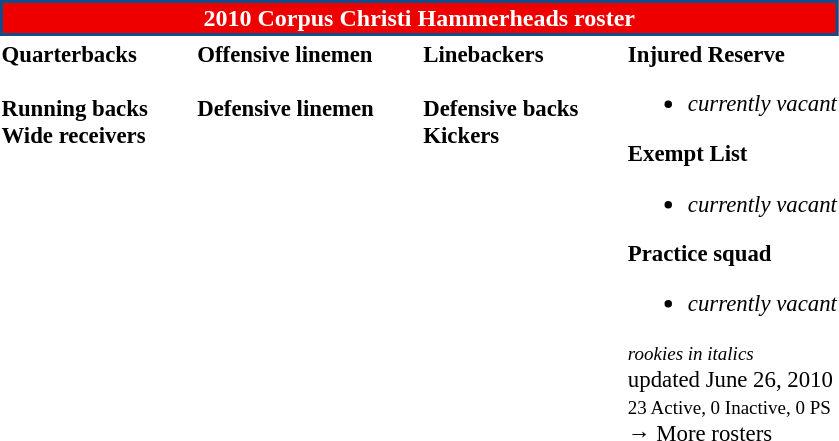<table class="toccolours" style="text-align: left;">
<tr>
<th colspan="7" style="background:#EE0000; border:2px solid #104E8B; color:white; text-align:center;"><strong>2010 Corpus Christi Hammerheads roster</strong></th>
</tr>
<tr>
<td style="font-size: 95%;" valign="top"><strong>Quarterbacks</strong><br>
<br><strong>Running backs</strong>
<br><strong>Wide receivers</strong>



</td>
<td style="width: 25px;"></td>
<td style="font-size: 95%;" valign="top"><strong>Offensive linemen</strong><br>



<br><strong>Defensive linemen</strong>





</td>
<td style="width: 25px;"></td>
<td style="font-size: 95%;" valign="top"><strong>Linebackers</strong><br><br><strong>Defensive backs</strong>



<br><strong>Kickers</strong>
</td>
<td style="width: 25px;"></td>
<td style="font-size: 95%;" valign="top"><strong>Injured Reserve</strong><br><ul><li><em>currently vacant</em></li></ul><strong>Exempt List</strong><ul><li><em>currently vacant</em></li></ul><strong>Practice squad</strong><ul><li><em>currently vacant</em></li></ul><small><em>rookies in italics</em></small><br>
<span></span> updated June 26, 2010<br>
<small>23 Active, 0 Inactive, 0 PS</small><br>→ More rosters</td>
</tr>
<tr>
</tr>
</table>
